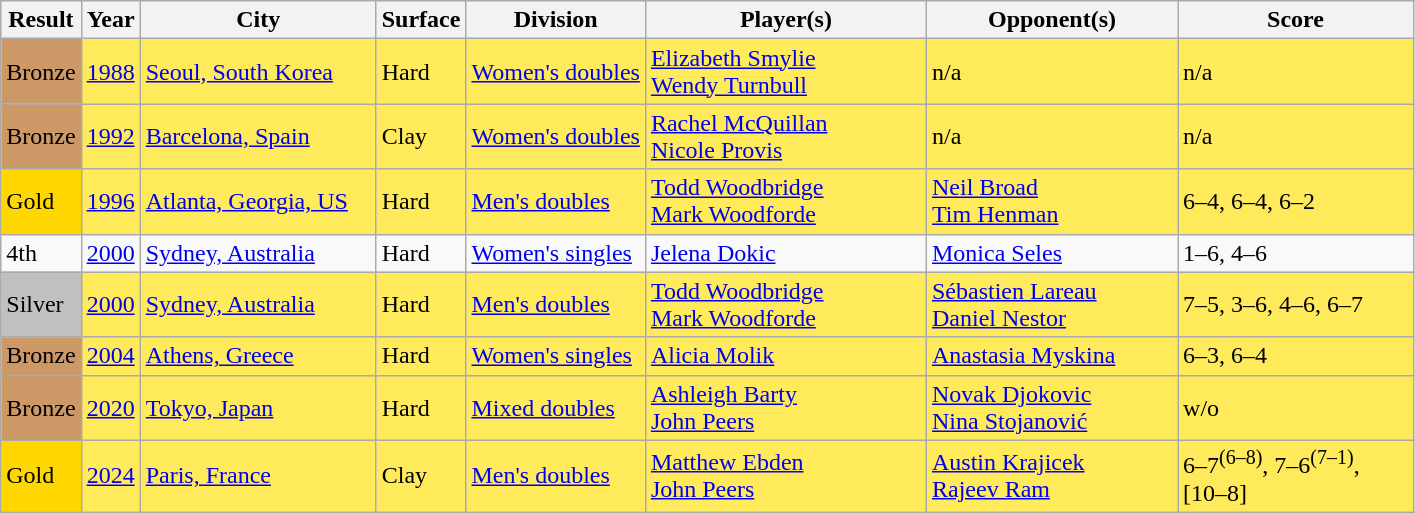<table class="sortable wikitable">
<tr>
<th>Result</th>
<th>Year</th>
<th width="150">City</th>
<th>Surface</th>
<th>Division</th>
<th width="180">Player(s)</th>
<th width="160">Opponent(s)</th>
<th width="150" class="unsortable">Score</th>
</tr>
<tr bgcolor=FFEA5C>
<td bgcolor=cc9966>Bronze</td>
<td><a href='#'>1988</a></td>
<td><a href='#'>Seoul, South Korea</a></td>
<td>Hard</td>
<td><a href='#'>Women's doubles</a></td>
<td> <a href='#'>Elizabeth Smylie</a><br> <a href='#'>Wendy Turnbull</a></td>
<td>n/a</td>
<td>n/a</td>
</tr>
<tr bgcolor=FFEA5C>
<td bgcolor=cc9966>Bronze</td>
<td><a href='#'>1992</a></td>
<td><a href='#'>Barcelona, Spain</a></td>
<td>Clay</td>
<td><a href='#'>Women's doubles</a></td>
<td> <a href='#'>Rachel McQuillan</a><br> <a href='#'>Nicole Provis</a></td>
<td>n/a</td>
<td>n/a</td>
</tr>
<tr bgcolor="FFEA5C">
<td bgcolor="gold">Gold</td>
<td><a href='#'>1996</a></td>
<td><a href='#'>Atlanta, Georgia, US</a></td>
<td>Hard</td>
<td><a href='#'>Men's doubles</a></td>
<td> <a href='#'>Todd Woodbridge</a><br> <a href='#'>Mark Woodforde</a></td>
<td> <a href='#'>Neil Broad</a><br> <a href='#'>Tim Henman</a></td>
<td>6–4, 6–4, 6–2</td>
</tr>
<tr>
<td>4th</td>
<td><a href='#'>2000</a></td>
<td><a href='#'>Sydney, Australia</a></td>
<td>Hard</td>
<td><a href='#'>Women's singles</a></td>
<td> <a href='#'>Jelena Dokic</a></td>
<td> <a href='#'>Monica Seles</a></td>
<td>1–6, 4–6</td>
</tr>
<tr bgcolor=FFEA5C>
<td bgcolor=silver>Silver</td>
<td><a href='#'>2000</a></td>
<td><a href='#'>Sydney, Australia</a></td>
<td>Hard</td>
<td><a href='#'>Men's doubles</a></td>
<td> <a href='#'>Todd Woodbridge</a><br> <a href='#'>Mark Woodforde</a></td>
<td> <a href='#'>Sébastien Lareau</a><br> <a href='#'>Daniel Nestor</a></td>
<td>7–5, 3–6, 4–6, 6–7</td>
</tr>
<tr bgcolor=FFEA5C>
<td bgcolor=cc9966>Bronze</td>
<td><a href='#'>2004</a></td>
<td><a href='#'>Athens, Greece</a></td>
<td>Hard</td>
<td><a href='#'>Women's singles</a></td>
<td> <a href='#'>Alicia Molik</a></td>
<td> <a href='#'>Anastasia Myskina</a></td>
<td>6–3, 6–4</td>
</tr>
<tr bgcolor=FFEA5C>
<td bgcolor=cc9966>Bronze</td>
<td><a href='#'>2020</a></td>
<td><a href='#'>Tokyo, Japan</a></td>
<td>Hard</td>
<td><a href='#'>Mixed doubles</a></td>
<td> <a href='#'>Ashleigh Barty</a><br> <a href='#'>John Peers</a></td>
<td> <a href='#'>Novak Djokovic</a><br> <a href='#'>Nina Stojanović</a></td>
<td>w/o</td>
</tr>
<tr bgcolor="FFEA5C">
<td bgcolor="gold">Gold</td>
<td><a href='#'>2024</a></td>
<td><a href='#'>Paris, France</a></td>
<td>Clay</td>
<td><a href='#'>Men's doubles</a></td>
<td> <a href='#'>Matthew Ebden</a><br> <a href='#'>John Peers</a></td>
<td> <a href='#'>Austin Krajicek</a><br> <a href='#'>Rajeev Ram</a></td>
<td>6–7<sup>(6–8)</sup>, 7–6<sup>(7–1)</sup>, [10–8]</td>
</tr>
</table>
